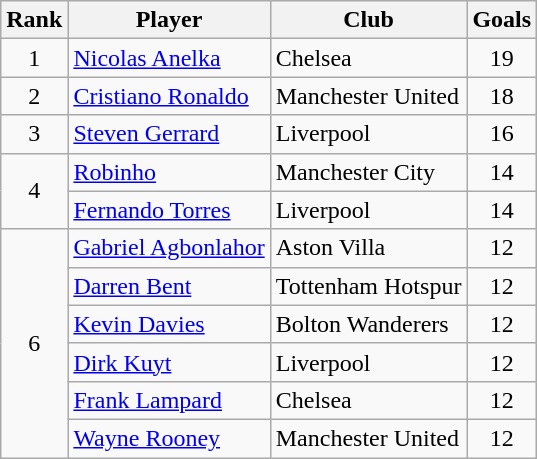<table class="wikitable">
<tr>
<th>Rank</th>
<th>Player</th>
<th>Club</th>
<th>Goals</th>
</tr>
<tr>
<td align=center>1</td>
<td> <a href='#'>Nicolas Anelka</a></td>
<td>Chelsea</td>
<td align=center>19</td>
</tr>
<tr>
<td align=center>2</td>
<td> <a href='#'>Cristiano Ronaldo</a></td>
<td>Manchester United</td>
<td align=center>18</td>
</tr>
<tr>
<td align=center>3</td>
<td> <a href='#'>Steven Gerrard</a></td>
<td>Liverpool</td>
<td align=center>16</td>
</tr>
<tr>
<td rowspan="2" style="text-align:center;">4</td>
<td> <a href='#'>Robinho</a></td>
<td>Manchester City</td>
<td align=center>14</td>
</tr>
<tr>
<td> <a href='#'>Fernando Torres</a></td>
<td>Liverpool</td>
<td align=center>14</td>
</tr>
<tr>
<td rowspan="6" style="text-align:center;">6</td>
<td> <a href='#'>Gabriel Agbonlahor</a></td>
<td>Aston Villa</td>
<td align=center>12</td>
</tr>
<tr>
<td> <a href='#'>Darren Bent</a></td>
<td>Tottenham Hotspur</td>
<td align=center>12</td>
</tr>
<tr>
<td> <a href='#'>Kevin Davies</a></td>
<td>Bolton Wanderers</td>
<td align=center>12</td>
</tr>
<tr>
<td> <a href='#'>Dirk Kuyt</a></td>
<td>Liverpool</td>
<td align=center>12</td>
</tr>
<tr>
<td> <a href='#'>Frank Lampard</a></td>
<td>Chelsea</td>
<td align=center>12</td>
</tr>
<tr>
<td> <a href='#'>Wayne Rooney</a></td>
<td>Manchester United</td>
<td align=center>12</td>
</tr>
</table>
